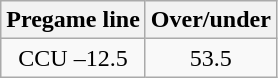<table class="wikitable">
<tr align="center">
<th style=>Pregame line</th>
<th style=>Over/under</th>
</tr>
<tr align="center">
<td>CCU –12.5</td>
<td>53.5</td>
</tr>
</table>
